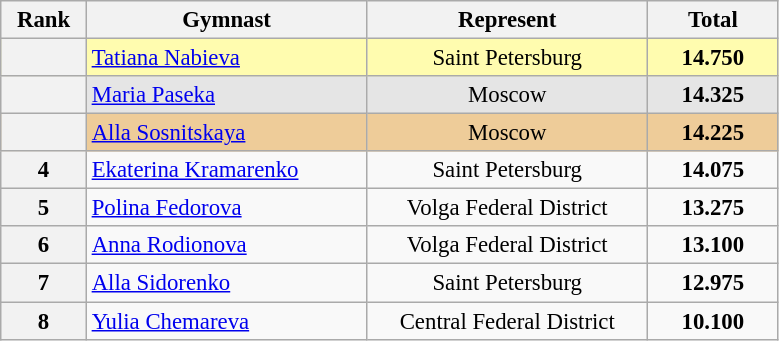<table class="wikitable sortable" style="text-align:center; font-size:95%">
<tr>
<th scope="col" style="width:50px;">Rank</th>
<th scope="col" style="width:180px;">Gymnast</th>
<th scope="col" style="width:180px;">Represent</th>
<th scope="col" style="width:80px;">Total</th>
</tr>
<tr style="background:#fffcaf;">
<th scope=row style="text-align:center"></th>
<td style="text-align:left;"><a href='#'>Tatiana Nabieva</a></td>
<td>Saint Petersburg</td>
<td><strong>14.750</strong></td>
</tr>
<tr style="background:#e5e5e5;">
<th scope=row style="text-align:center"></th>
<td style="text-align:left;"><a href='#'>Maria Paseka</a></td>
<td>Moscow</td>
<td><strong>14.325</strong></td>
</tr>
<tr style="background:#ec9;">
<th scope=row style="text-align:center"></th>
<td style="text-align:left;"><a href='#'>Alla Sosnitskaya</a></td>
<td>Moscow</td>
<td><strong>14.225</strong></td>
</tr>
<tr>
<th scope=row style="text-align:center">4</th>
<td style="text-align:left;"><a href='#'>Ekaterina Kramarenko</a></td>
<td>Saint Petersburg</td>
<td><strong>14.075</strong></td>
</tr>
<tr>
<th scope=row style="text-align:center">5</th>
<td style="text-align:left;"><a href='#'>Polina Fedorova</a></td>
<td>Volga Federal District</td>
<td><strong>13.275</strong></td>
</tr>
<tr>
<th scope=row style="text-align:center">6</th>
<td style="text-align:left;"><a href='#'>Anna Rodionova</a></td>
<td>Volga Federal District</td>
<td><strong>13.100</strong></td>
</tr>
<tr>
<th scope=row style="text-align:center">7</th>
<td style="text-align:left;"><a href='#'>Alla Sidorenko</a></td>
<td>Saint Petersburg</td>
<td><strong>12.975</strong></td>
</tr>
<tr>
<th scope=row style="text-align:center">8</th>
<td style="text-align:left;"><a href='#'>Yulia Chemareva</a></td>
<td>Central Federal District</td>
<td><strong>10.100</strong></td>
</tr>
</table>
